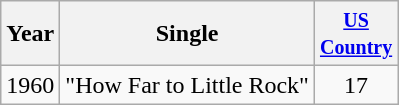<table class="wikitable">
<tr>
<th>Year</th>
<th>Single</th>
<th width="45"><small><a href='#'>US Country</a></small></th>
</tr>
<tr>
<td>1960</td>
<td>"How Far to Little Rock"</td>
<td align="center">17</td>
</tr>
</table>
